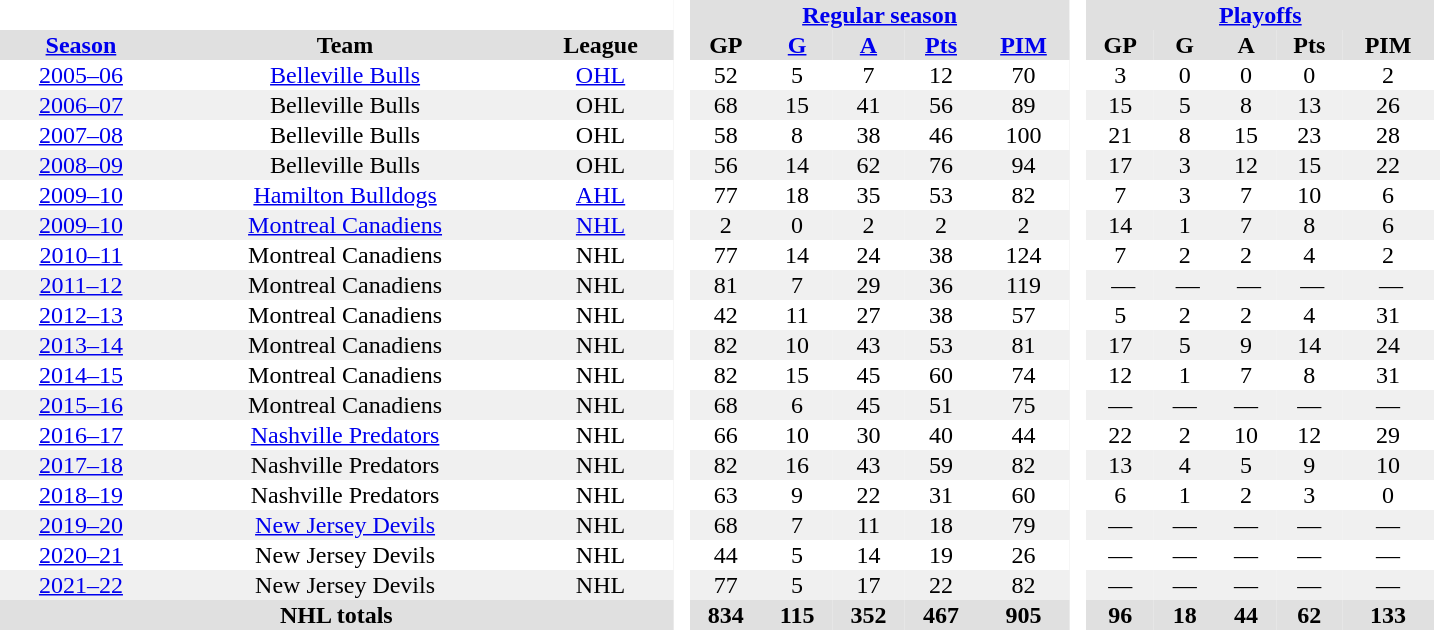<table border="0" cellpadding="1" cellspacing="0" ID="Table3" style="text-align:center; width:60em">
<tr bgcolor="#e0e0e0">
<th colspan="3" bgcolor="#ffffff"> </th>
<th rowspan="99" bgcolor="#ffffff"> </th>
<th colspan="5"><a href='#'>Regular season</a></th>
<th rowspan="99" bgcolor="#ffffff"> </th>
<th colspan="5"><a href='#'>Playoffs</a></th>
</tr>
<tr bgcolor="#e0e0e0">
<th><a href='#'>Season</a></th>
<th>Team</th>
<th>League</th>
<th>GP</th>
<th><a href='#'>G</a></th>
<th><a href='#'>A</a></th>
<th><a href='#'>Pts</a></th>
<th><a href='#'>PIM</a></th>
<th>GP</th>
<th>G</th>
<th>A</th>
<th>Pts</th>
<th>PIM</th>
</tr>
<tr>
<td><a href='#'>2005–06</a></td>
<td><a href='#'>Belleville Bulls</a></td>
<td><a href='#'>OHL</a></td>
<td>52</td>
<td>5</td>
<td>7</td>
<td>12</td>
<td>70</td>
<td>3</td>
<td>0</td>
<td>0</td>
<td>0</td>
<td>2</td>
</tr>
<tr bgcolor="#f0f0f0">
<td><a href='#'>2006–07</a></td>
<td>Belleville Bulls</td>
<td>OHL</td>
<td>68</td>
<td>15</td>
<td>41</td>
<td>56</td>
<td>89</td>
<td>15</td>
<td>5</td>
<td>8</td>
<td>13</td>
<td>26</td>
</tr>
<tr>
<td><a href='#'>2007–08</a></td>
<td>Belleville Bulls</td>
<td>OHL</td>
<td>58</td>
<td>8</td>
<td>38</td>
<td>46</td>
<td>100</td>
<td>21</td>
<td>8</td>
<td>15</td>
<td>23</td>
<td>28</td>
</tr>
<tr bgcolor="#f0f0f0">
<td><a href='#'>2008–09</a></td>
<td>Belleville Bulls</td>
<td>OHL</td>
<td>56</td>
<td>14</td>
<td>62</td>
<td>76</td>
<td>94</td>
<td>17</td>
<td>3</td>
<td>12</td>
<td>15</td>
<td>22</td>
<td></td>
</tr>
<tr>
<td><a href='#'>2009–10</a></td>
<td><a href='#'>Hamilton Bulldogs</a></td>
<td><a href='#'>AHL</a></td>
<td>77</td>
<td>18</td>
<td>35</td>
<td>53</td>
<td>82</td>
<td>7</td>
<td>3</td>
<td>7</td>
<td>10</td>
<td>6</td>
</tr>
<tr bgcolor="#f0f0f0">
<td><a href='#'>2009–10</a></td>
<td><a href='#'>Montreal Canadiens</a></td>
<td><a href='#'>NHL</a></td>
<td>2</td>
<td>0</td>
<td>2</td>
<td>2</td>
<td>2</td>
<td>14</td>
<td>1</td>
<td>7</td>
<td>8</td>
<td>6</td>
</tr>
<tr>
<td><a href='#'>2010–11</a></td>
<td>Montreal Canadiens</td>
<td>NHL</td>
<td>77</td>
<td>14</td>
<td>24</td>
<td>38</td>
<td>124</td>
<td>7</td>
<td>2</td>
<td>2</td>
<td>4</td>
<td>2</td>
</tr>
<tr bgcolor="#f0f0f0">
<td><a href='#'>2011–12</a></td>
<td>Montreal Canadiens</td>
<td>NHL</td>
<td>81</td>
<td>7</td>
<td>29</td>
<td>36</td>
<td>119</td>
<td> —</td>
<td> —</td>
<td> —</td>
<td> —</td>
<td> —</td>
</tr>
<tr>
<td><a href='#'>2012–13</a></td>
<td>Montreal Canadiens</td>
<td>NHL</td>
<td>42</td>
<td>11</td>
<td>27</td>
<td>38</td>
<td>57</td>
<td>5</td>
<td>2</td>
<td>2</td>
<td>4</td>
<td>31</td>
</tr>
<tr bgcolor="#f0f0f0">
<td><a href='#'>2013–14</a></td>
<td>Montreal Canadiens</td>
<td>NHL</td>
<td>82</td>
<td>10</td>
<td>43</td>
<td>53</td>
<td>81</td>
<td>17</td>
<td>5</td>
<td>9</td>
<td>14</td>
<td>24</td>
</tr>
<tr>
<td><a href='#'>2014–15</a></td>
<td>Montreal Canadiens</td>
<td>NHL</td>
<td>82</td>
<td>15</td>
<td>45</td>
<td>60</td>
<td>74</td>
<td>12</td>
<td>1</td>
<td>7</td>
<td>8</td>
<td>31</td>
</tr>
<tr bgcolor="#f0f0f0">
<td><a href='#'>2015–16</a></td>
<td>Montreal Canadiens</td>
<td>NHL</td>
<td>68</td>
<td>6</td>
<td>45</td>
<td>51</td>
<td>75</td>
<td>—</td>
<td>—</td>
<td>—</td>
<td>—</td>
<td>—</td>
</tr>
<tr>
<td><a href='#'>2016–17</a></td>
<td><a href='#'>Nashville Predators</a></td>
<td>NHL</td>
<td>66</td>
<td>10</td>
<td>30</td>
<td>40</td>
<td>44</td>
<td>22</td>
<td>2</td>
<td>10</td>
<td>12</td>
<td>29</td>
</tr>
<tr bgcolor="#f0f0f0">
<td><a href='#'>2017–18</a></td>
<td>Nashville Predators</td>
<td>NHL</td>
<td>82</td>
<td>16</td>
<td>43</td>
<td>59</td>
<td>82</td>
<td>13</td>
<td>4</td>
<td>5</td>
<td>9</td>
<td>10</td>
</tr>
<tr>
<td><a href='#'>2018–19</a></td>
<td>Nashville Predators</td>
<td>NHL</td>
<td>63</td>
<td>9</td>
<td>22</td>
<td>31</td>
<td>60</td>
<td>6</td>
<td>1</td>
<td>2</td>
<td>3</td>
<td>0</td>
</tr>
<tr bgcolor="#f0f0f0">
<td><a href='#'>2019–20</a></td>
<td><a href='#'>New Jersey Devils</a></td>
<td>NHL</td>
<td>68</td>
<td>7</td>
<td>11</td>
<td>18</td>
<td>79</td>
<td>—</td>
<td>—</td>
<td>—</td>
<td>—</td>
<td>—</td>
</tr>
<tr>
<td><a href='#'>2020–21</a></td>
<td>New Jersey Devils</td>
<td>NHL</td>
<td>44</td>
<td>5</td>
<td>14</td>
<td>19</td>
<td>26</td>
<td>—</td>
<td>—</td>
<td>—</td>
<td>—</td>
<td>—</td>
</tr>
<tr bgcolor="#f0f0f0">
<td><a href='#'>2021–22</a></td>
<td>New Jersey Devils</td>
<td>NHL</td>
<td>77</td>
<td>5</td>
<td>17</td>
<td>22</td>
<td>82</td>
<td>—</td>
<td>—</td>
<td>—</td>
<td>—</td>
<td>—<br></td>
</tr>
<tr bgcolor="e0e0e0">
<th colspan="3">NHL totals</th>
<th>834</th>
<th>115</th>
<th>352</th>
<th>467</th>
<th>905</th>
<th>96</th>
<th>18</th>
<th>44</th>
<th>62</th>
<th>133</th>
</tr>
</table>
